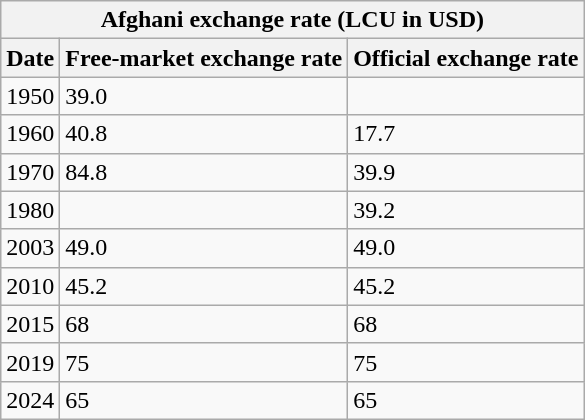<table class="wikitable">
<tr>
<th colspan="3">Afghani exchange rate (LCU in USD)</th>
</tr>
<tr>
<th>Date</th>
<th>Free-market exchange rate</th>
<th>Official exchange rate</th>
</tr>
<tr>
<td>1950</td>
<td>39.0</td>
<td></td>
</tr>
<tr>
<td>1960</td>
<td>40.8</td>
<td>17.7</td>
</tr>
<tr>
<td>1970</td>
<td>84.8</td>
<td>39.9</td>
</tr>
<tr>
<td>1980</td>
<td></td>
<td>39.2</td>
</tr>
<tr>
<td>2003</td>
<td>49.0</td>
<td>49.0</td>
</tr>
<tr>
<td>2010</td>
<td>45.2</td>
<td>45.2</td>
</tr>
<tr>
<td>2015</td>
<td>68</td>
<td>68</td>
</tr>
<tr>
<td>2019</td>
<td>75</td>
<td>75</td>
</tr>
<tr>
<td>2024</td>
<td>65</td>
<td>65</td>
</tr>
</table>
